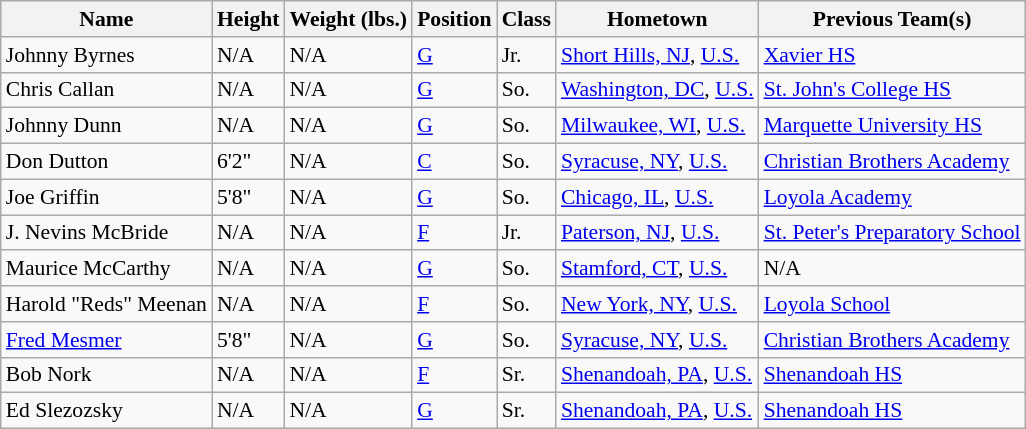<table class="wikitable" style="font-size: 90%">
<tr>
<th>Name</th>
<th>Height</th>
<th>Weight (lbs.)</th>
<th>Position</th>
<th>Class</th>
<th>Hometown</th>
<th>Previous Team(s)</th>
</tr>
<tr>
<td>Johnny Byrnes</td>
<td>N/A</td>
<td>N/A</td>
<td><a href='#'>G</a></td>
<td>Jr.</td>
<td><a href='#'>Short Hills, NJ</a>, <a href='#'>U.S.</a></td>
<td><a href='#'>Xavier HS</a></td>
</tr>
<tr>
<td>Chris Callan</td>
<td>N/A</td>
<td>N/A</td>
<td><a href='#'>G</a></td>
<td>So.</td>
<td><a href='#'>Washington, DC</a>, <a href='#'>U.S.</a></td>
<td><a href='#'>St. John's College HS</a></td>
</tr>
<tr>
<td>Johnny Dunn</td>
<td>N/A</td>
<td>N/A</td>
<td><a href='#'>G</a></td>
<td>So.</td>
<td><a href='#'>Milwaukee, WI</a>, <a href='#'>U.S.</a></td>
<td><a href='#'>Marquette University HS</a></td>
</tr>
<tr>
<td>Don Dutton</td>
<td>6'2"</td>
<td>N/A</td>
<td><a href='#'>C</a></td>
<td>So.</td>
<td><a href='#'>Syracuse, NY</a>, <a href='#'>U.S.</a></td>
<td><a href='#'>Christian Brothers Academy</a></td>
</tr>
<tr>
<td>Joe Griffin</td>
<td>5'8"</td>
<td>N/A</td>
<td><a href='#'>G</a></td>
<td>So.</td>
<td><a href='#'>Chicago, IL</a>, <a href='#'>U.S.</a></td>
<td><a href='#'>Loyola Academy</a></td>
</tr>
<tr>
<td>J. Nevins McBride</td>
<td>N/A</td>
<td>N/A</td>
<td><a href='#'>F</a></td>
<td>Jr.</td>
<td><a href='#'>Paterson, NJ</a>, <a href='#'>U.S.</a></td>
<td><a href='#'>St. Peter's Preparatory School</a></td>
</tr>
<tr>
<td>Maurice McCarthy</td>
<td>N/A</td>
<td>N/A</td>
<td><a href='#'>G</a></td>
<td>So.</td>
<td><a href='#'>Stamford, CT</a>, <a href='#'>U.S.</a></td>
<td>N/A</td>
</tr>
<tr>
<td>Harold "Reds" Meenan</td>
<td>N/A</td>
<td>N/A</td>
<td><a href='#'>F</a></td>
<td>So.</td>
<td><a href='#'>New York, NY</a>, <a href='#'>U.S.</a></td>
<td><a href='#'>Loyola School</a></td>
</tr>
<tr>
<td><a href='#'>Fred Mesmer</a></td>
<td>5'8"</td>
<td>N/A</td>
<td><a href='#'>G</a></td>
<td>So.</td>
<td><a href='#'>Syracuse, NY</a>, <a href='#'>U.S.</a></td>
<td><a href='#'>Christian Brothers Academy</a></td>
</tr>
<tr>
<td>Bob Nork</td>
<td>N/A</td>
<td>N/A</td>
<td><a href='#'>F</a></td>
<td>Sr.</td>
<td><a href='#'>Shenandoah, PA</a>, <a href='#'>U.S.</a></td>
<td><a href='#'>Shenandoah HS</a></td>
</tr>
<tr>
<td>Ed Slezozsky</td>
<td>N/A</td>
<td>N/A</td>
<td><a href='#'>G</a></td>
<td>Sr.</td>
<td><a href='#'>Shenandoah, PA</a>, <a href='#'>U.S.</a></td>
<td><a href='#'>Shenandoah HS</a></td>
</tr>
</table>
